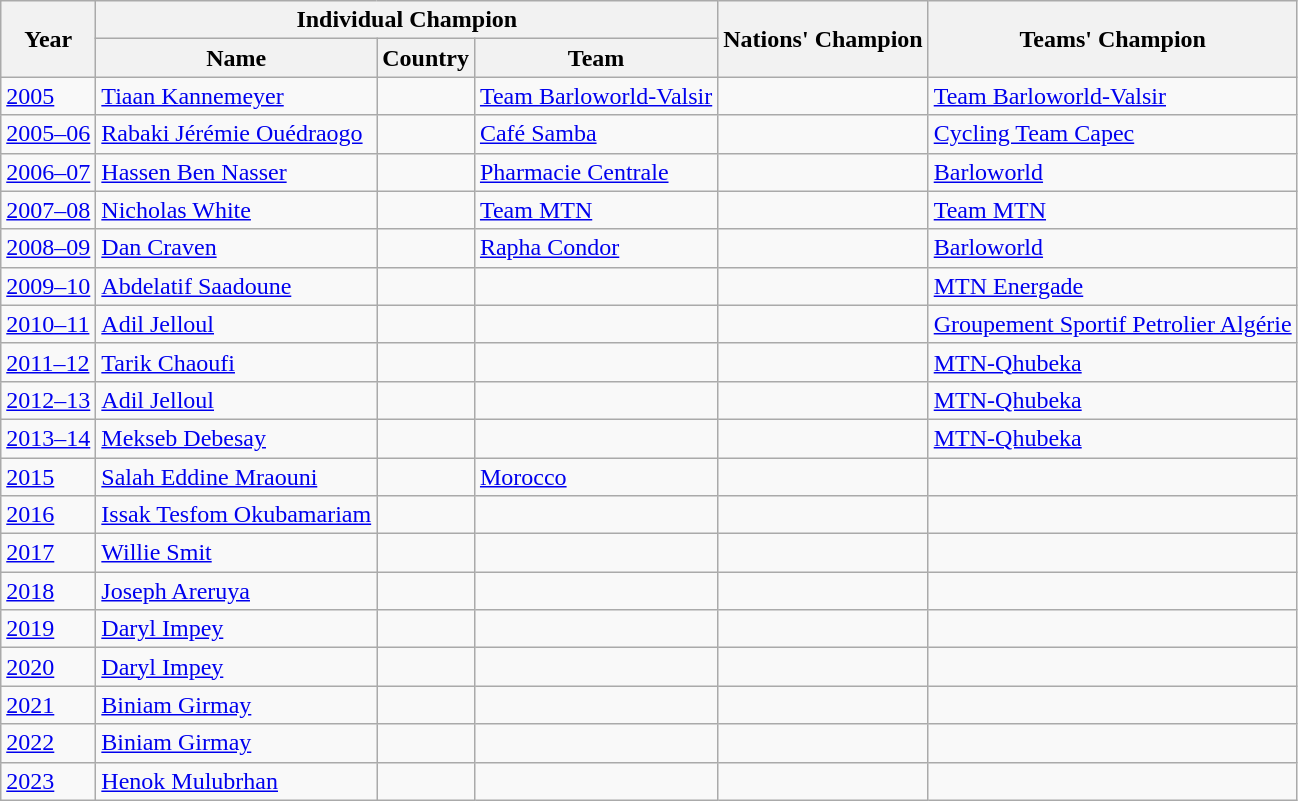<table class="wikitable">
<tr>
<th rowspan=2>Year</th>
<th colspan=3>Individual Champion</th>
<th rowspan=2>Nations' Champion</th>
<th rowspan=2>Teams' Champion</th>
</tr>
<tr>
<th>Name</th>
<th>Country</th>
<th>Team</th>
</tr>
<tr>
<td><a href='#'>2005</a></td>
<td><a href='#'>Tiaan Kannemeyer</a></td>
<td></td>
<td><a href='#'>Team Barloworld-Valsir</a></td>
<td></td>
<td><a href='#'>Team Barloworld-Valsir</a></td>
</tr>
<tr>
<td><a href='#'>2005–06</a></td>
<td><a href='#'>Rabaki Jérémie Ouédraogo</a></td>
<td></td>
<td><a href='#'>Café Samba</a></td>
<td></td>
<td><a href='#'>Cycling Team Capec</a></td>
</tr>
<tr>
<td><a href='#'>2006–07</a></td>
<td><a href='#'>Hassen Ben Nasser</a></td>
<td></td>
<td><a href='#'>Pharmacie Centrale</a></td>
<td></td>
<td><a href='#'>Barloworld</a></td>
</tr>
<tr>
<td><a href='#'>2007–08</a></td>
<td><a href='#'>Nicholas White</a></td>
<td></td>
<td><a href='#'>Team MTN</a></td>
<td></td>
<td><a href='#'>Team MTN</a></td>
</tr>
<tr>
<td><a href='#'>2008–09</a></td>
<td><a href='#'>Dan Craven</a></td>
<td></td>
<td><a href='#'>Rapha Condor</a></td>
<td></td>
<td><a href='#'>Barloworld</a></td>
</tr>
<tr>
<td><a href='#'>2009–10</a></td>
<td><a href='#'>Abdelatif Saadoune</a></td>
<td></td>
<td></td>
<td></td>
<td><a href='#'>MTN Energade</a></td>
</tr>
<tr>
<td><a href='#'>2010–11</a></td>
<td><a href='#'>Adil Jelloul</a></td>
<td></td>
<td></td>
<td></td>
<td><a href='#'>Groupement Sportif Petrolier Algérie</a></td>
</tr>
<tr>
<td><a href='#'>2011–12</a></td>
<td><a href='#'>Tarik Chaoufi</a></td>
<td></td>
<td></td>
<td></td>
<td><a href='#'>MTN-Qhubeka</a></td>
</tr>
<tr>
<td><a href='#'>2012–13</a></td>
<td><a href='#'>Adil Jelloul</a></td>
<td></td>
<td></td>
<td></td>
<td><a href='#'>MTN-Qhubeka</a></td>
</tr>
<tr>
<td><a href='#'>2013–14</a></td>
<td><a href='#'>Mekseb Debesay</a></td>
<td></td>
<td></td>
<td></td>
<td><a href='#'>MTN-Qhubeka</a></td>
</tr>
<tr>
<td><a href='#'>2015</a></td>
<td><a href='#'>Salah Eddine Mraouni</a></td>
<td></td>
<td><a href='#'>Morocco</a></td>
<td></td>
<td></td>
</tr>
<tr>
<td><a href='#'>2016</a></td>
<td><a href='#'>Issak Tesfom Okubamariam</a></td>
<td></td>
<td></td>
<td></td>
<td></td>
</tr>
<tr>
<td><a href='#'>2017</a></td>
<td><a href='#'>Willie Smit</a></td>
<td></td>
<td></td>
<td></td>
<td></td>
</tr>
<tr>
<td><a href='#'>2018</a></td>
<td><a href='#'>Joseph Areruya</a></td>
<td></td>
<td></td>
<td></td>
<td></td>
</tr>
<tr>
<td><a href='#'>2019</a></td>
<td><a href='#'>Daryl Impey</a></td>
<td></td>
<td></td>
<td></td>
<td></td>
</tr>
<tr>
<td><a href='#'>2020</a></td>
<td><a href='#'>Daryl Impey</a></td>
<td></td>
<td></td>
<td></td>
<td></td>
</tr>
<tr>
<td><a href='#'>2021</a></td>
<td><a href='#'>Biniam Girmay</a></td>
<td></td>
<td></td>
<td></td>
<td></td>
</tr>
<tr>
<td><a href='#'>2022</a></td>
<td><a href='#'>Biniam Girmay</a></td>
<td></td>
<td></td>
<td></td>
<td></td>
</tr>
<tr>
<td><a href='#'>2023</a></td>
<td><a href='#'>Henok Mulubrhan</a></td>
<td></td>
<td></td>
<td></td>
<td></td>
</tr>
</table>
